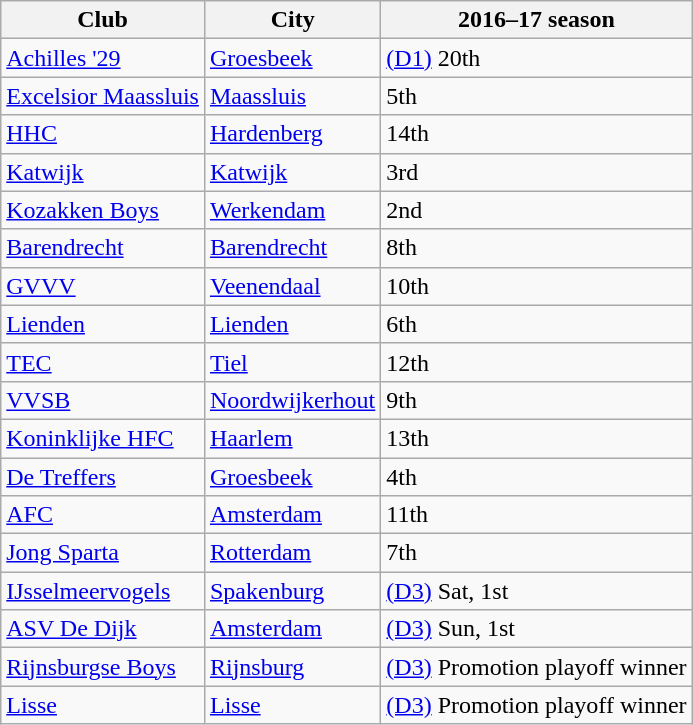<table class="wikitable">
<tr>
<th>Club</th>
<th>City</th>
<th>2016–17 season</th>
</tr>
<tr>
<td><a href='#'>Achilles '29</a></td>
<td><a href='#'>Groesbeek</a></td>
<td><a href='#'>(D1)</a> 20th</td>
</tr>
<tr>
<td><a href='#'>Excelsior Maassluis</a></td>
<td><a href='#'>Maassluis</a></td>
<td>5th</td>
</tr>
<tr>
<td><a href='#'>HHC</a></td>
<td><a href='#'>Hardenberg</a></td>
<td>14th</td>
</tr>
<tr>
<td><a href='#'>Katwijk</a></td>
<td><a href='#'>Katwijk</a></td>
<td>3rd</td>
</tr>
<tr>
<td><a href='#'>Kozakken Boys</a></td>
<td><a href='#'>Werkendam</a></td>
<td>2nd</td>
</tr>
<tr>
<td><a href='#'>Barendrecht</a></td>
<td><a href='#'>Barendrecht</a></td>
<td>8th</td>
</tr>
<tr>
<td><a href='#'>GVVV</a></td>
<td><a href='#'>Veenendaal</a></td>
<td>10th</td>
</tr>
<tr>
<td><a href='#'>Lienden</a></td>
<td><a href='#'>Lienden</a></td>
<td>6th</td>
</tr>
<tr>
<td><a href='#'>TEC</a></td>
<td><a href='#'>Tiel</a></td>
<td>12th</td>
</tr>
<tr>
<td><a href='#'>VVSB</a></td>
<td><a href='#'>Noordwijkerhout</a></td>
<td>9th</td>
</tr>
<tr>
<td><a href='#'>Koninklijke HFC</a></td>
<td><a href='#'>Haarlem</a></td>
<td>13th</td>
</tr>
<tr>
<td><a href='#'>De Treffers</a></td>
<td><a href='#'>Groesbeek</a></td>
<td>4th</td>
</tr>
<tr>
<td><a href='#'>AFC</a></td>
<td><a href='#'>Amsterdam</a></td>
<td>11th</td>
</tr>
<tr>
<td><a href='#'>Jong Sparta</a></td>
<td><a href='#'>Rotterdam</a></td>
<td>7th</td>
</tr>
<tr>
<td><a href='#'>IJsselmeervogels</a></td>
<td><a href='#'>Spakenburg</a></td>
<td><a href='#'>(D3)</a> Sat, 1st</td>
</tr>
<tr>
<td><a href='#'>ASV De Dijk</a></td>
<td><a href='#'>Amsterdam</a></td>
<td><a href='#'>(D3)</a> Sun, 1st</td>
</tr>
<tr>
<td><a href='#'>Rijnsburgse Boys</a></td>
<td><a href='#'>Rijnsburg</a></td>
<td><a href='#'>(D3)</a> Promotion playoff winner</td>
</tr>
<tr>
<td><a href='#'>Lisse</a></td>
<td><a href='#'>Lisse</a></td>
<td><a href='#'>(D3)</a> Promotion playoff winner</td>
</tr>
</table>
